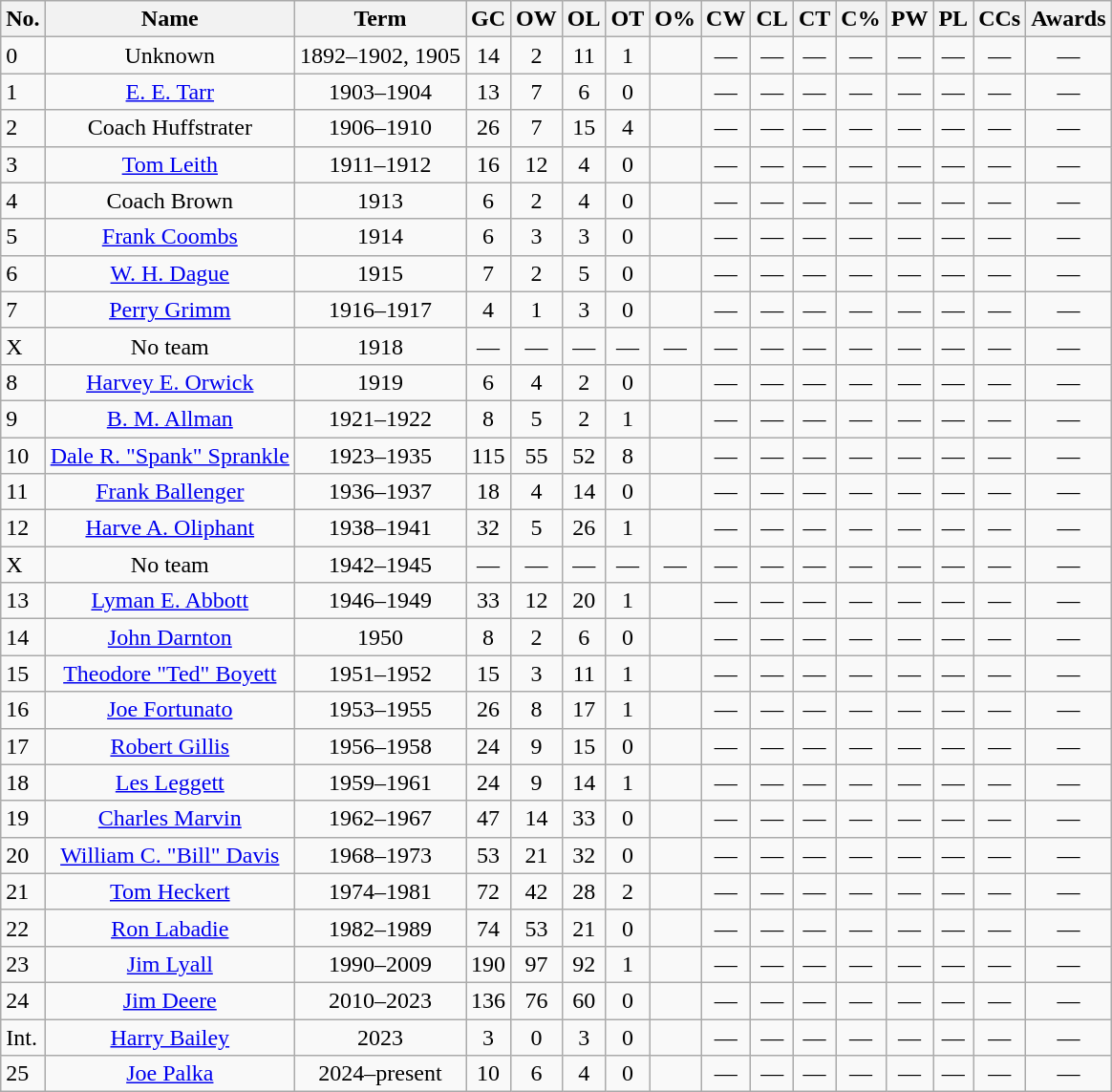<table class="wikitable sortable">
<tr>
<th>No.</th>
<th>Name</th>
<th>Term</th>
<th>GC</th>
<th>OW</th>
<th>OL</th>
<th>OT</th>
<th>O%</th>
<th>CW</th>
<th>CL</th>
<th>CT</th>
<th>C%</th>
<th>PW</th>
<th>PL</th>
<th>CCs</th>
<th class="unsortable">Awards</th>
</tr>
<tr>
<td>0</td>
<td align="center">Unknown</td>
<td align="center">1892–1902, 1905</td>
<td align="center">14</td>
<td align="center">2</td>
<td align="center">11</td>
<td align="center">1</td>
<td align="center"></td>
<td align="center">—</td>
<td align="center">—</td>
<td align="center">—</td>
<td align="center">—</td>
<td align="center">—</td>
<td align="center">—</td>
<td align="center">—</td>
<td align="center">—</td>
</tr>
<tr>
<td>1</td>
<td align="center"><a href='#'>E. E. Tarr</a></td>
<td align="center">1903–1904</td>
<td align="center">13</td>
<td align="center">7</td>
<td align="center">6</td>
<td align="center">0</td>
<td align="center"></td>
<td align="center">—</td>
<td align="center">—</td>
<td align="center">—</td>
<td align="center">—</td>
<td align="center">—</td>
<td align="center">—</td>
<td align="center">—</td>
<td align="center">—</td>
</tr>
<tr>
<td>2</td>
<td align="center">Coach Huffstrater</td>
<td align="center">1906–1910</td>
<td align="center">26</td>
<td align="center">7</td>
<td align="center">15</td>
<td align="center">4</td>
<td align="center"></td>
<td align="center">—</td>
<td align="center">—</td>
<td align="center">—</td>
<td align="center">—</td>
<td align="center">—</td>
<td align="center">—</td>
<td align="center">—</td>
<td align="center">—</td>
</tr>
<tr>
<td>3</td>
<td align="center"><a href='#'>Tom Leith</a></td>
<td align="center">1911–1912</td>
<td align="center">16</td>
<td align="center">12</td>
<td align="center">4</td>
<td align="center">0</td>
<td align="center"></td>
<td align="center">—</td>
<td align="center">—</td>
<td align="center">—</td>
<td align="center">—</td>
<td align="center">—</td>
<td align="center">—</td>
<td align="center">—</td>
<td align="center">—</td>
</tr>
<tr>
<td>4</td>
<td align="center">Coach Brown</td>
<td align="center">1913</td>
<td align="center">6</td>
<td align="center">2</td>
<td align="center">4</td>
<td align="center">0</td>
<td align="center"></td>
<td align="center">—</td>
<td align="center">—</td>
<td align="center">—</td>
<td align="center">—</td>
<td align="center">—</td>
<td align="center">—</td>
<td align="center">—</td>
<td align="center">—</td>
</tr>
<tr>
<td>5</td>
<td align="center"><a href='#'>Frank Coombs</a></td>
<td align="center">1914</td>
<td align="center">6</td>
<td align="center">3</td>
<td align="center">3</td>
<td align="center">0</td>
<td align="center"></td>
<td align="center">—</td>
<td align="center">—</td>
<td align="center">—</td>
<td align="center">—</td>
<td align="center">—</td>
<td align="center">—</td>
<td align="center">—</td>
<td align="center">—</td>
</tr>
<tr>
<td>6</td>
<td align="center"><a href='#'>W. H. Dague</a></td>
<td align="center">1915</td>
<td align="center">7</td>
<td align="center">2</td>
<td align="center">5</td>
<td align="center">0</td>
<td align="center"></td>
<td align="center">—</td>
<td align="center">—</td>
<td align="center">—</td>
<td align="center">—</td>
<td align="center">—</td>
<td align="center">—</td>
<td align="center">—</td>
<td align="center">—</td>
</tr>
<tr>
<td>7</td>
<td align="center"><a href='#'>Perry Grimm</a></td>
<td align="center">1916–1917</td>
<td align="center">4</td>
<td align="center">1</td>
<td align="center">3</td>
<td align="center">0</td>
<td align="center"></td>
<td align="center">—</td>
<td align="center">—</td>
<td align="center">—</td>
<td align="center">—</td>
<td align="center">—</td>
<td align="center">—</td>
<td align="center">—</td>
<td align="center">—</td>
</tr>
<tr>
<td>X</td>
<td align="center">No team</td>
<td align="center">1918</td>
<td align="center">—</td>
<td align="center">—</td>
<td align="center">—</td>
<td align="center">—</td>
<td align="center">—</td>
<td align="center">—</td>
<td align="center">—</td>
<td align="center">—</td>
<td align="center">—</td>
<td align="center">—</td>
<td align="center">—</td>
<td align="center">—</td>
<td align="center">—</td>
</tr>
<tr>
<td>8</td>
<td align="center"><a href='#'>Harvey E. Orwick</a></td>
<td align="center">1919</td>
<td align="center">6</td>
<td align="center">4</td>
<td align="center">2</td>
<td align="center">0</td>
<td align="center"></td>
<td align="center">—</td>
<td align="center">—</td>
<td align="center">—</td>
<td align="center">—</td>
<td align="center">—</td>
<td align="center">—</td>
<td align="center">—</td>
<td align="center">—</td>
</tr>
<tr>
<td>9</td>
<td align="center"><a href='#'>B. M. Allman</a></td>
<td align="center">1921–1922</td>
<td align="center">8</td>
<td align="center">5</td>
<td align="center">2</td>
<td align="center">1</td>
<td align="center"></td>
<td align="center">—</td>
<td align="center">—</td>
<td align="center">—</td>
<td align="center">—</td>
<td align="center">—</td>
<td align="center">—</td>
<td align="center">—</td>
<td align="center">—</td>
</tr>
<tr>
<td>10</td>
<td align="center"><a href='#'>Dale R. "Spank" Sprankle</a></td>
<td align="center">1923–1935</td>
<td align="center">115</td>
<td align="center">55</td>
<td align="center">52</td>
<td align="center">8</td>
<td align="center"></td>
<td align="center">—</td>
<td align="center">—</td>
<td align="center">—</td>
<td align="center">—</td>
<td align="center">—</td>
<td align="center">—</td>
<td align="center">—</td>
<td align="center">—</td>
</tr>
<tr>
<td>11</td>
<td align="center"><a href='#'>Frank Ballenger</a></td>
<td align="center">1936–1937</td>
<td align="center">18</td>
<td align="center">4</td>
<td align="center">14</td>
<td align="center">0</td>
<td align="center"></td>
<td align="center">—</td>
<td align="center">—</td>
<td align="center">—</td>
<td align="center">—</td>
<td align="center">—</td>
<td align="center">—</td>
<td align="center">—</td>
<td align="center">—</td>
</tr>
<tr>
<td>12</td>
<td align="center"><a href='#'>Harve A. Oliphant</a></td>
<td align="center">1938–1941</td>
<td align="center">32</td>
<td align="center">5</td>
<td align="center">26</td>
<td align="center">1</td>
<td align="center"></td>
<td align="center">—</td>
<td align="center">—</td>
<td align="center">—</td>
<td align="center">—</td>
<td align="center">—</td>
<td align="center">—</td>
<td align="center">—</td>
<td align="center">—</td>
</tr>
<tr>
<td>X</td>
<td align="center">No team</td>
<td align="center">1942–1945</td>
<td align="center">—</td>
<td align="center">—</td>
<td align="center">—</td>
<td align="center">—</td>
<td align="center">—</td>
<td align="center">—</td>
<td align="center">—</td>
<td align="center">—</td>
<td align="center">—</td>
<td align="center">—</td>
<td align="center">—</td>
<td align="center">—</td>
<td align="center">—</td>
</tr>
<tr>
<td>13</td>
<td align="center"><a href='#'>Lyman E. Abbott</a></td>
<td align="center">1946–1949</td>
<td align="center">33</td>
<td align="center">12</td>
<td align="center">20</td>
<td align="center">1</td>
<td align="center"></td>
<td align="center">—</td>
<td align="center">—</td>
<td align="center">—</td>
<td align="center">—</td>
<td align="center">—</td>
<td align="center">—</td>
<td align="center">—</td>
<td align="center">—</td>
</tr>
<tr>
<td>14</td>
<td align="center"><a href='#'>John Darnton</a></td>
<td align="center">1950</td>
<td align="center">8</td>
<td align="center">2</td>
<td align="center">6</td>
<td align="center">0</td>
<td align="center"></td>
<td align="center">—</td>
<td align="center">—</td>
<td align="center">—</td>
<td align="center">—</td>
<td align="center">—</td>
<td align="center">—</td>
<td align="center">—</td>
<td align="center">—</td>
</tr>
<tr>
<td>15</td>
<td align="center"><a href='#'>Theodore "Ted" Boyett</a></td>
<td align="center">1951–1952</td>
<td align="center">15</td>
<td align="center">3</td>
<td align="center">11</td>
<td align="center">1</td>
<td align="center"></td>
<td align="center">—</td>
<td align="center">—</td>
<td align="center">—</td>
<td align="center">—</td>
<td align="center">—</td>
<td align="center">—</td>
<td align="center">—</td>
<td align="center">—</td>
</tr>
<tr>
<td>16</td>
<td align="center"><a href='#'>Joe Fortunato</a></td>
<td align="center">1953–1955</td>
<td align="center">26</td>
<td align="center">8</td>
<td align="center">17</td>
<td align="center">1</td>
<td align="center"></td>
<td align="center">—</td>
<td align="center">—</td>
<td align="center">—</td>
<td align="center">—</td>
<td align="center">—</td>
<td align="center">—</td>
<td align="center">—</td>
<td align="center">—</td>
</tr>
<tr>
<td>17</td>
<td align="center"><a href='#'>Robert Gillis</a></td>
<td align="center">1956–1958</td>
<td align="center">24</td>
<td align="center">9</td>
<td align="center">15</td>
<td align="center">0</td>
<td align="center"></td>
<td align="center">—</td>
<td align="center">—</td>
<td align="center">—</td>
<td align="center">—</td>
<td align="center">—</td>
<td align="center">—</td>
<td align="center">—</td>
<td align="center">—</td>
</tr>
<tr>
<td>18</td>
<td align="center"><a href='#'>Les Leggett</a></td>
<td align="center">1959–1961</td>
<td align="center">24</td>
<td align="center">9</td>
<td align="center">14</td>
<td align="center">1</td>
<td align="center"></td>
<td align="center">—</td>
<td align="center">—</td>
<td align="center">—</td>
<td align="center">—</td>
<td align="center">—</td>
<td align="center">—</td>
<td align="center">—</td>
<td align="center">—</td>
</tr>
<tr>
<td>19</td>
<td align="center"><a href='#'>Charles Marvin</a></td>
<td align="center">1962–1967</td>
<td align="center">47</td>
<td align="center">14</td>
<td align="center">33</td>
<td align="center">0</td>
<td align="center"></td>
<td align="center">—</td>
<td align="center">—</td>
<td align="center">—</td>
<td align="center">—</td>
<td align="center">—</td>
<td align="center">—</td>
<td align="center">—</td>
<td align="center">—</td>
</tr>
<tr>
<td>20</td>
<td align="center"><a href='#'>William C. "Bill" Davis</a></td>
<td align="center">1968–1973</td>
<td align="center">53</td>
<td align="center">21</td>
<td align="center">32</td>
<td align="center">0</td>
<td align="center"></td>
<td align="center">—</td>
<td align="center">—</td>
<td align="center">—</td>
<td align="center">—</td>
<td align="center">—</td>
<td align="center">—</td>
<td align="center">—</td>
<td align="center">—</td>
</tr>
<tr>
<td>21</td>
<td align="center"><a href='#'>Tom Heckert</a></td>
<td align="center">1974–1981</td>
<td align="center">72</td>
<td align="center">42</td>
<td align="center">28</td>
<td align="center">2</td>
<td align="center"></td>
<td align="center">—</td>
<td align="center">—</td>
<td align="center">—</td>
<td align="center">—</td>
<td align="center">—</td>
<td align="center">—</td>
<td align="center">—</td>
<td align="center">—</td>
</tr>
<tr>
<td>22</td>
<td align="center"><a href='#'>Ron Labadie</a></td>
<td align="center">1982–1989</td>
<td align="center">74</td>
<td align="center">53</td>
<td align="center">21</td>
<td align="center">0</td>
<td align="center"></td>
<td align="center">—</td>
<td align="center">—</td>
<td align="center">—</td>
<td align="center">—</td>
<td align="center">—</td>
<td align="center">—</td>
<td align="center">—</td>
<td align="center">—</td>
</tr>
<tr>
<td>23</td>
<td align="center"><a href='#'>Jim Lyall</a></td>
<td align="center">1990–2009</td>
<td align="center">190</td>
<td align="center">97</td>
<td align="center">92</td>
<td align="center">1</td>
<td align="center"></td>
<td align="center">—</td>
<td align="center">—</td>
<td align="center">—</td>
<td align="center">—</td>
<td align="center">—</td>
<td align="center">—</td>
<td align="center">—</td>
<td align="center">—</td>
</tr>
<tr>
<td>24</td>
<td align="center"><a href='#'>Jim Deere</a></td>
<td align="center">2010–2023</td>
<td align="center">136</td>
<td align="center">76</td>
<td align="center">60</td>
<td align="center">0</td>
<td align="center"></td>
<td align="center">—</td>
<td align="center">—</td>
<td align="center">—</td>
<td align="center">—</td>
<td align="center">—</td>
<td align="center">—</td>
<td align="center">—</td>
<td align="center">—</td>
</tr>
<tr>
<td>Int.</td>
<td align="center"><a href='#'>Harry Bailey</a></td>
<td align="center">2023</td>
<td align="center">3</td>
<td align="center">0</td>
<td align="center">3</td>
<td align="center">0</td>
<td align="center"></td>
<td align="center">—</td>
<td align="center">—</td>
<td align="center">—</td>
<td align="center">—</td>
<td align="center">—</td>
<td align="center">—</td>
<td align="center">—</td>
<td align="center">—</td>
</tr>
<tr>
<td>25</td>
<td align="center"><a href='#'>Joe Palka</a></td>
<td align="center">2024–present</td>
<td align="center">10</td>
<td align="center">6</td>
<td align="center">4</td>
<td align="center">0</td>
<td align="center"></td>
<td align="center">—</td>
<td align="center">—</td>
<td align="center">—</td>
<td align="center">—</td>
<td align="center">—</td>
<td align="center">—</td>
<td align="center">—</td>
<td align="center">—</td>
</tr>
</table>
